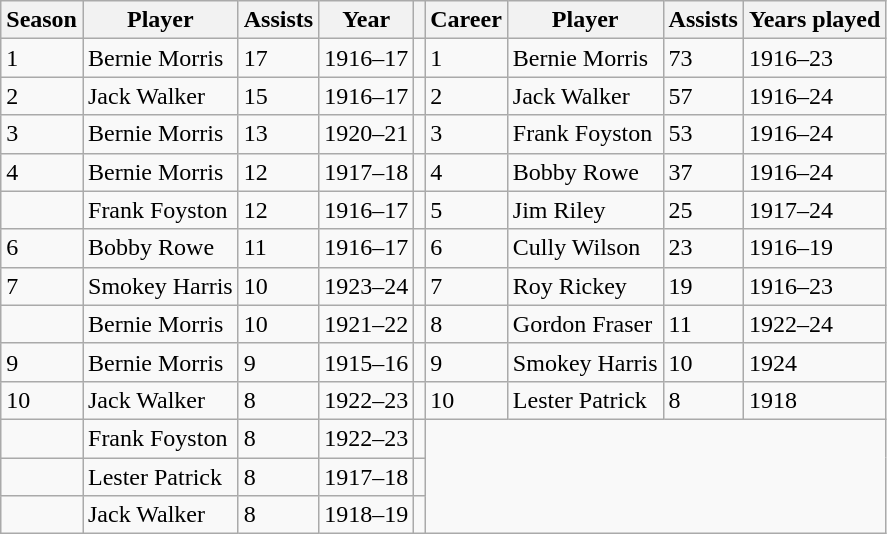<table class="wikitable">
<tr>
<th>Season</th>
<th>Player</th>
<th>Assists</th>
<th>Year</th>
<th></th>
<th>Career</th>
<th>Player</th>
<th>Assists</th>
<th>Years played</th>
</tr>
<tr>
<td>1</td>
<td>Bernie Morris</td>
<td>17</td>
<td>1916–17</td>
<td></td>
<td>1</td>
<td>Bernie Morris</td>
<td>73</td>
<td>1916–23</td>
</tr>
<tr>
<td>2</td>
<td>Jack Walker</td>
<td>15</td>
<td>1916–17</td>
<td></td>
<td>2</td>
<td>Jack Walker</td>
<td>57</td>
<td>1916–24</td>
</tr>
<tr>
<td>3</td>
<td>Bernie Morris</td>
<td>13</td>
<td>1920–21</td>
<td></td>
<td>3</td>
<td>Frank Foyston</td>
<td>53</td>
<td>1916–24</td>
</tr>
<tr>
<td>4</td>
<td>Bernie Morris</td>
<td>12</td>
<td>1917–18</td>
<td></td>
<td>4</td>
<td>Bobby Rowe</td>
<td>37</td>
<td>1916–24</td>
</tr>
<tr>
<td></td>
<td>Frank Foyston</td>
<td>12</td>
<td>1916–17</td>
<td></td>
<td>5</td>
<td>Jim Riley</td>
<td>25</td>
<td>1917–24</td>
</tr>
<tr>
<td>6</td>
<td>Bobby Rowe</td>
<td>11</td>
<td>1916–17</td>
<td></td>
<td>6</td>
<td>Cully Wilson</td>
<td>23</td>
<td>1916–19</td>
</tr>
<tr>
<td>7</td>
<td>Smokey Harris</td>
<td>10</td>
<td>1923–24</td>
<td></td>
<td>7</td>
<td>Roy Rickey</td>
<td>19</td>
<td>1916–23</td>
</tr>
<tr>
<td></td>
<td>Bernie Morris</td>
<td>10</td>
<td>1921–22</td>
<td></td>
<td>8</td>
<td>Gordon Fraser</td>
<td>11</td>
<td>1922–24</td>
</tr>
<tr>
<td>9</td>
<td>Bernie Morris</td>
<td>9</td>
<td>1915–16</td>
<td></td>
<td>9</td>
<td>Smokey Harris</td>
<td>10</td>
<td>1924</td>
</tr>
<tr>
<td>10</td>
<td>Jack Walker</td>
<td>8</td>
<td>1922–23</td>
<td></td>
<td>10</td>
<td>Lester Patrick</td>
<td>8</td>
<td>1918</td>
</tr>
<tr>
<td></td>
<td>Frank Foyston</td>
<td>8</td>
<td>1922–23</td>
<td></td>
</tr>
<tr>
<td></td>
<td>Lester Patrick</td>
<td>8</td>
<td>1917–18</td>
<td></td>
</tr>
<tr>
<td></td>
<td>Jack Walker</td>
<td>8</td>
<td>1918–19</td>
<td></td>
</tr>
</table>
